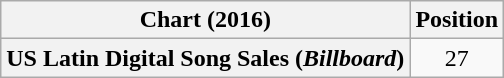<table class="wikitable plainrowheaders" style="text-align:center">
<tr>
<th scope="col">Chart (2016)</th>
<th scope="col">Position</th>
</tr>
<tr>
<th scope="row">US Latin Digital Song Sales (<em>Billboard</em>)</th>
<td>27</td>
</tr>
</table>
